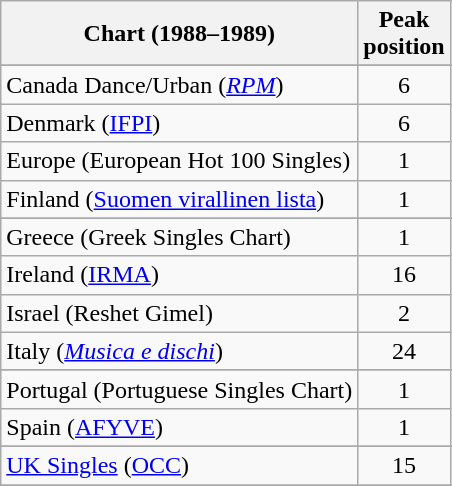<table class="wikitable sortable">
<tr>
<th>Chart (1988–1989)</th>
<th>Peak<br>position</th>
</tr>
<tr>
</tr>
<tr>
</tr>
<tr>
<td>Canada Dance/Urban (<em><a href='#'>RPM</a></em>)</td>
<td align="center">6</td>
</tr>
<tr>
<td>Denmark (<a href='#'>IFPI</a>)</td>
<td align="center">6</td>
</tr>
<tr>
<td>Europe (European Hot 100 Singles)</td>
<td style="text-align:center;">1</td>
</tr>
<tr>
<td>Finland (<a href='#'>Suomen virallinen lista</a>)</td>
<td align="center">1</td>
</tr>
<tr>
</tr>
<tr>
<td>Greece (Greek Singles Chart)</td>
<td style="text-align:center;">1</td>
</tr>
<tr>
<td>Ireland (<a href='#'>IRMA</a>)</td>
<td align="center">16</td>
</tr>
<tr>
<td>Israel (Reshet Gimel)</td>
<td align="center">2</td>
</tr>
<tr>
<td>Italy (<em><a href='#'>Musica e dischi</a></em>)</td>
<td align="center">24</td>
</tr>
<tr>
</tr>
<tr>
</tr>
<tr>
<td>Portugal (Portuguese Singles Chart)</td>
<td style="text-align:center;">1</td>
</tr>
<tr>
<td>Spain (<a href='#'>AFYVE</a>)</td>
<td align="center">1</td>
</tr>
<tr>
</tr>
<tr>
</tr>
<tr>
<td><a href='#'>UK Singles</a> (<a href='#'>OCC</a>)</td>
<td align="center">15</td>
</tr>
<tr>
</tr>
<tr>
</tr>
<tr>
</tr>
<tr>
</tr>
</table>
